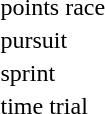<table>
<tr>
<td>points race<br></td>
<td></td>
<td></td>
<td></td>
</tr>
<tr>
<td>pursuit<br></td>
<td></td>
<td></td>
<td></td>
</tr>
<tr>
<td>sprint<br></td>
<td></td>
<td></td>
<td></td>
</tr>
<tr>
<td>time trial<br></td>
<td></td>
<td></td>
<td></td>
</tr>
<tr>
</tr>
</table>
